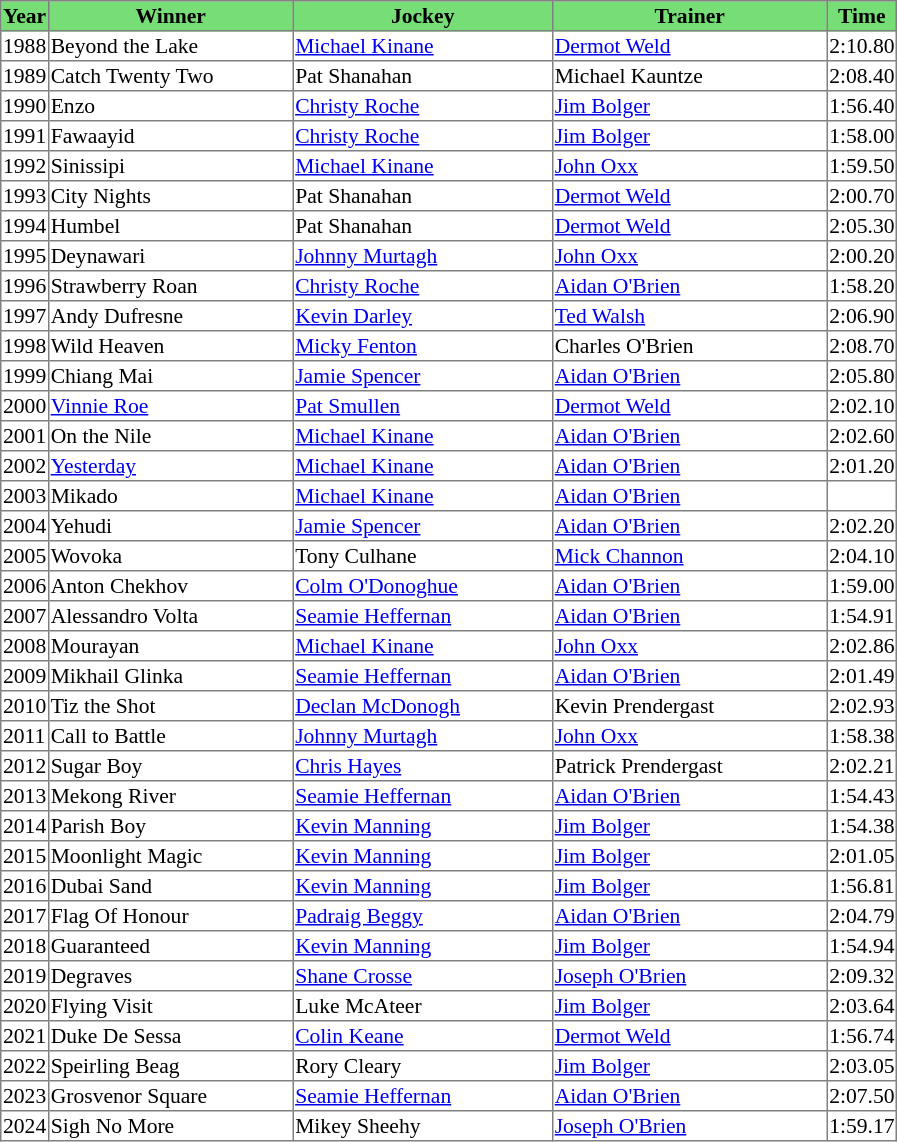<table class = "sortable" | border="1" style="border-collapse: collapse; font-size:90%">
<tr bgcolor="#77dd77" align="center">
<th>Year</th>
<th>Winner</th>
<th>Jockey</th>
<th>Trainer</th>
<th>Time</th>
</tr>
<tr>
<td>1988</td>
<td width=160px>Beyond the Lake</td>
<td width=170px><a href='#'>Michael Kinane</a></td>
<td width=180px><a href='#'>Dermot Weld</a></td>
<td>2:10.80</td>
</tr>
<tr>
<td>1989</td>
<td>Catch Twenty Two</td>
<td>Pat Shanahan</td>
<td>Michael Kauntze</td>
<td>2:08.40</td>
</tr>
<tr>
<td>1990</td>
<td>Enzo</td>
<td><a href='#'>Christy Roche</a></td>
<td><a href='#'>Jim Bolger</a></td>
<td>1:56.40</td>
</tr>
<tr>
<td>1991</td>
<td>Fawaayid</td>
<td><a href='#'>Christy Roche</a></td>
<td><a href='#'>Jim Bolger</a></td>
<td>1:58.00</td>
</tr>
<tr>
<td>1992</td>
<td>Sinissipi</td>
<td><a href='#'>Michael Kinane</a></td>
<td><a href='#'>John Oxx</a></td>
<td>1:59.50</td>
</tr>
<tr>
<td>1993</td>
<td>City Nights</td>
<td>Pat Shanahan</td>
<td><a href='#'>Dermot Weld</a></td>
<td>2:00.70</td>
</tr>
<tr>
<td>1994</td>
<td>Humbel</td>
<td>Pat Shanahan</td>
<td><a href='#'>Dermot Weld</a></td>
<td>2:05.30</td>
</tr>
<tr>
<td>1995</td>
<td>Deynawari</td>
<td><a href='#'>Johnny Murtagh</a></td>
<td><a href='#'>John Oxx</a></td>
<td>2:00.20</td>
</tr>
<tr>
<td>1996</td>
<td>Strawberry Roan</td>
<td><a href='#'>Christy Roche</a></td>
<td><a href='#'>Aidan O'Brien</a></td>
<td>1:58.20</td>
</tr>
<tr>
<td>1997</td>
<td>Andy Dufresne</td>
<td><a href='#'>Kevin Darley</a></td>
<td><a href='#'>Ted Walsh</a></td>
<td>2:06.90</td>
</tr>
<tr>
<td>1998</td>
<td>Wild Heaven</td>
<td><a href='#'>Micky Fenton</a></td>
<td>Charles O'Brien</td>
<td>2:08.70</td>
</tr>
<tr>
<td>1999</td>
<td>Chiang Mai</td>
<td><a href='#'>Jamie Spencer</a></td>
<td><a href='#'>Aidan O'Brien</a></td>
<td>2:05.80</td>
</tr>
<tr>
<td>2000</td>
<td><a href='#'>Vinnie Roe</a></td>
<td><a href='#'>Pat Smullen</a></td>
<td><a href='#'>Dermot Weld</a></td>
<td>2:02.10</td>
</tr>
<tr>
<td>2001</td>
<td>On the Nile</td>
<td><a href='#'>Michael Kinane</a></td>
<td><a href='#'>Aidan O'Brien</a></td>
<td>2:02.60</td>
</tr>
<tr>
<td>2002</td>
<td><a href='#'>Yesterday</a></td>
<td><a href='#'>Michael Kinane</a></td>
<td><a href='#'>Aidan O'Brien</a></td>
<td>2:01.20</td>
</tr>
<tr>
<td>2003</td>
<td>Mikado</td>
<td><a href='#'>Michael Kinane</a></td>
<td><a href='#'>Aidan O'Brien</a></td>
<td></td>
</tr>
<tr>
<td>2004</td>
<td>Yehudi</td>
<td><a href='#'>Jamie Spencer</a></td>
<td><a href='#'>Aidan O'Brien</a></td>
<td>2:02.20</td>
</tr>
<tr>
<td>2005</td>
<td>Wovoka</td>
<td>Tony Culhane</td>
<td><a href='#'>Mick Channon</a></td>
<td>2:04.10</td>
</tr>
<tr>
<td>2006</td>
<td>Anton Chekhov</td>
<td><a href='#'>Colm O'Donoghue</a></td>
<td><a href='#'>Aidan O'Brien</a></td>
<td>1:59.00</td>
</tr>
<tr>
<td>2007</td>
<td>Alessandro Volta</td>
<td><a href='#'>Seamie Heffernan</a></td>
<td><a href='#'>Aidan O'Brien</a></td>
<td>1:54.91</td>
</tr>
<tr>
<td>2008</td>
<td>Mourayan</td>
<td><a href='#'>Michael Kinane</a></td>
<td><a href='#'>John Oxx</a></td>
<td>2:02.86</td>
</tr>
<tr>
<td>2009</td>
<td>Mikhail Glinka</td>
<td><a href='#'>Seamie Heffernan</a></td>
<td><a href='#'>Aidan O'Brien</a></td>
<td>2:01.49</td>
</tr>
<tr>
<td>2010</td>
<td>Tiz the Shot</td>
<td><a href='#'>Declan McDonogh</a></td>
<td>Kevin Prendergast</td>
<td>2:02.93</td>
</tr>
<tr>
<td>2011</td>
<td>Call to Battle</td>
<td><a href='#'>Johnny Murtagh</a></td>
<td><a href='#'>John Oxx</a></td>
<td>1:58.38</td>
</tr>
<tr>
<td>2012</td>
<td>Sugar Boy</td>
<td><a href='#'>Chris Hayes</a></td>
<td>Patrick Prendergast</td>
<td>2:02.21</td>
</tr>
<tr>
<td>2013</td>
<td>Mekong River</td>
<td><a href='#'>Seamie Heffernan</a></td>
<td><a href='#'>Aidan O'Brien</a></td>
<td>1:54.43</td>
</tr>
<tr>
<td>2014</td>
<td>Parish Boy</td>
<td><a href='#'>Kevin Manning</a></td>
<td><a href='#'>Jim Bolger</a></td>
<td>1:54.38</td>
</tr>
<tr>
<td>2015</td>
<td>Moonlight Magic</td>
<td><a href='#'>Kevin Manning</a></td>
<td><a href='#'>Jim Bolger</a></td>
<td>2:01.05</td>
</tr>
<tr>
<td>2016</td>
<td>Dubai Sand</td>
<td><a href='#'>Kevin Manning</a></td>
<td><a href='#'>Jim Bolger</a></td>
<td>1:56.81</td>
</tr>
<tr>
<td>2017</td>
<td>Flag Of Honour</td>
<td><a href='#'>Padraig Beggy</a></td>
<td><a href='#'>Aidan O'Brien</a></td>
<td>2:04.79</td>
</tr>
<tr>
<td>2018</td>
<td>Guaranteed</td>
<td><a href='#'>Kevin Manning</a></td>
<td><a href='#'>Jim Bolger</a></td>
<td>1:54.94</td>
</tr>
<tr>
<td>2019</td>
<td>Degraves</td>
<td><a href='#'>Shane Crosse</a></td>
<td><a href='#'>Joseph O'Brien</a></td>
<td>2:09.32</td>
</tr>
<tr>
<td>2020</td>
<td>Flying Visit</td>
<td>Luke McAteer</td>
<td><a href='#'>Jim Bolger</a></td>
<td>2:03.64</td>
</tr>
<tr>
<td>2021</td>
<td>Duke De Sessa</td>
<td><a href='#'>Colin Keane</a></td>
<td><a href='#'>Dermot Weld</a></td>
<td>1:56.74</td>
</tr>
<tr>
<td>2022</td>
<td>Speirling Beag</td>
<td>Rory Cleary</td>
<td><a href='#'>Jim Bolger</a></td>
<td>2:03.05</td>
</tr>
<tr>
<td>2023</td>
<td>Grosvenor Square</td>
<td><a href='#'>Seamie Heffernan</a></td>
<td><a href='#'>Aidan O'Brien</a></td>
<td>2:07.50</td>
</tr>
<tr>
<td>2024</td>
<td>Sigh No More</td>
<td>Mikey Sheehy</td>
<td><a href='#'>Joseph O'Brien</a></td>
<td>1:59.17</td>
</tr>
</table>
